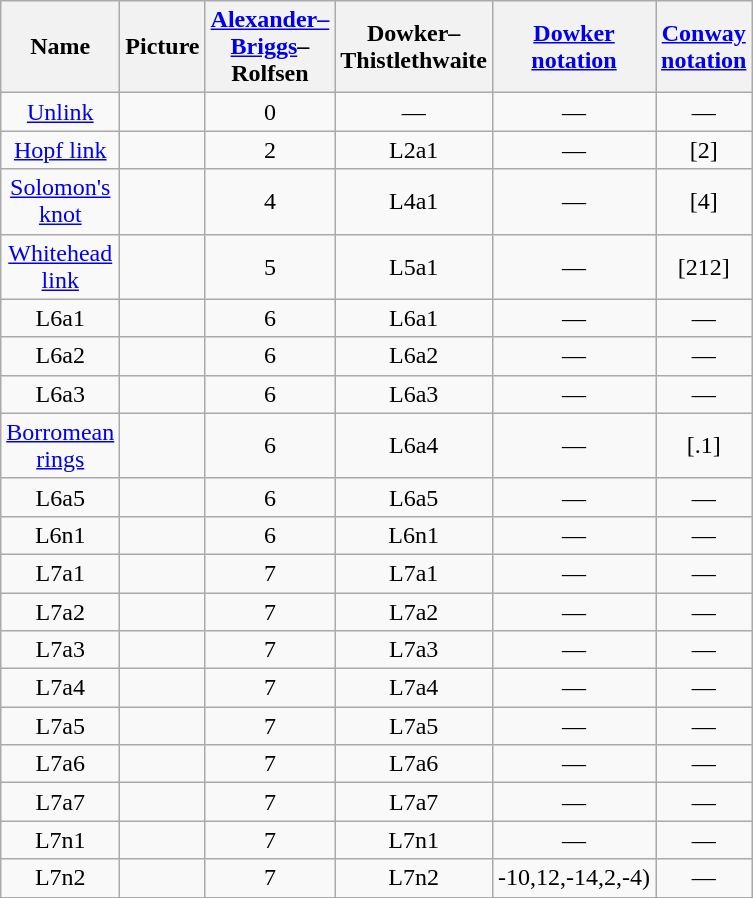<table class="wikitable sortable" style="text-align:center">
<tr>
<th>Name</th>
<th>Picture</th>
<th><a href='#'>Alexander–<br>Briggs</a>–<br>Rolfsen</th>
<th>Dowker–<br>Thistlethwaite</th>
<th><a href='#'>Dowker<br> notation</a></th>
<th><a href='#'>Conway<br> notation</a></th>
</tr>
<tr>
<td><a href='#'>Unlink</a></td>
<td></td>
<td>0</td>
<td>—</td>
<td>—</td>
<td>—</td>
</tr>
<tr>
<td><a href='#'>Hopf link</a></td>
<td></td>
<td>2</td>
<td>L2a1</td>
<td>—</td>
<td>[2]</td>
</tr>
<tr>
<td><a href='#'>Solomon's<br> knot</a></td>
<td></td>
<td>4</td>
<td>L4a1</td>
<td>—</td>
<td>[4]</td>
</tr>
<tr>
<td><a href='#'>Whitehead<br> link</a></td>
<td></td>
<td>5</td>
<td>L5a1</td>
<td>—</td>
<td>[212]</td>
</tr>
<tr>
<td>L6a1</td>
<td></td>
<td>6</td>
<td>L6a1</td>
<td>—</td>
<td>—</td>
</tr>
<tr>
<td>L6a2</td>
<td></td>
<td>6</td>
<td>L6a2</td>
<td>—</td>
<td>—</td>
</tr>
<tr>
<td>L6a3</td>
<td></td>
<td>6</td>
<td>L6a3</td>
<td>—</td>
<td>—</td>
</tr>
<tr>
<td><a href='#'>Borromean<br> rings</a></td>
<td></td>
<td>6</td>
<td>L6a4</td>
<td>—</td>
<td>[.1]</td>
</tr>
<tr>
<td>L6a5</td>
<td></td>
<td>6</td>
<td>L6a5</td>
<td>—</td>
<td>—</td>
</tr>
<tr>
<td>L6n1</td>
<td></td>
<td>6</td>
<td>L6n1</td>
<td>—</td>
<td>—</td>
</tr>
<tr>
<td>L7a1</td>
<td></td>
<td>7</td>
<td>L7a1</td>
<td>—</td>
<td>—</td>
</tr>
<tr>
<td>L7a2</td>
<td></td>
<td>7</td>
<td>L7a2</td>
<td>—</td>
<td>—</td>
</tr>
<tr>
<td>L7a3</td>
<td></td>
<td>7</td>
<td>L7a3</td>
<td>—</td>
<td>—</td>
</tr>
<tr>
<td>L7a4</td>
<td></td>
<td>7</td>
<td>L7a4</td>
<td>—</td>
<td>—</td>
</tr>
<tr>
<td>L7a5</td>
<td></td>
<td>7</td>
<td>L7a5</td>
<td>—</td>
<td>—</td>
</tr>
<tr>
<td>L7a6</td>
<td></td>
<td>7</td>
<td>L7a6</td>
<td>—</td>
<td>—</td>
</tr>
<tr>
<td>L7a7</td>
<td></td>
<td>7</td>
<td>L7a7</td>
<td>—</td>
<td>—</td>
</tr>
<tr>
<td>L7n1</td>
<td></td>
<td>7</td>
<td>L7n1</td>
<td>—</td>
<td>—</td>
</tr>
<tr>
<td>L7n2</td>
<td></td>
<td>7</td>
<td>L7n2</td>
<td>-10,12,-14,2,-4)</td>
<td>—</td>
</tr>
</table>
